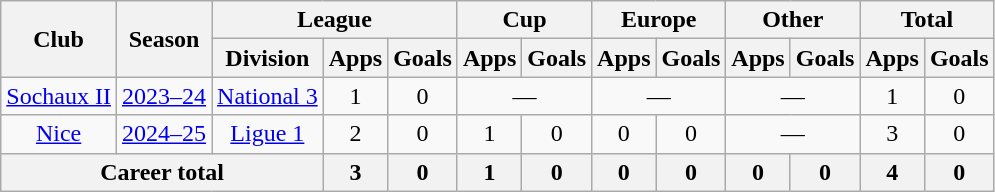<table class="wikitable" style="text-align: center">
<tr>
<th rowspan="2">Club</th>
<th rowspan="2">Season</th>
<th colspan="3">League</th>
<th colspan="2">Cup</th>
<th colspan="2">Europe</th>
<th colspan="2">Other</th>
<th colspan="2">Total</th>
</tr>
<tr>
<th>Division</th>
<th>Apps</th>
<th>Goals</th>
<th>Apps</th>
<th>Goals</th>
<th>Apps</th>
<th>Goals</th>
<th>Apps</th>
<th>Goals</th>
<th>Apps</th>
<th>Goals</th>
</tr>
<tr>
<td><a href='#'>Sochaux II</a></td>
<td><a href='#'>2023–24</a></td>
<td><a href='#'>National 3</a></td>
<td>1</td>
<td>0</td>
<td colspan="2">—</td>
<td colspan="2">—</td>
<td colspan="2">—</td>
<td>1</td>
<td>0</td>
</tr>
<tr>
<td><a href='#'>Nice</a></td>
<td><a href='#'>2024–25</a></td>
<td><a href='#'>Ligue 1</a></td>
<td>2</td>
<td>0</td>
<td>1</td>
<td>0</td>
<td>0</td>
<td>0</td>
<td colspan="2">—</td>
<td>3</td>
<td>0</td>
</tr>
<tr>
<th colspan="3">Career total</th>
<th>3</th>
<th>0</th>
<th>1</th>
<th>0</th>
<th>0</th>
<th>0</th>
<th>0</th>
<th>0</th>
<th>4</th>
<th>0</th>
</tr>
</table>
